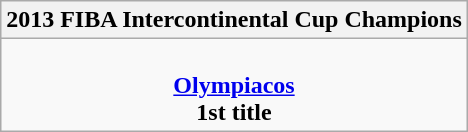<table class=wikitable style="text-align:center; margin:auto">
<tr>
<th>2013 FIBA Intercontinental Cup Champions</th>
</tr>
<tr>
<td><br> <strong><a href='#'>Olympiacos</a></strong> <br> <strong>1st title</strong></td>
</tr>
</table>
